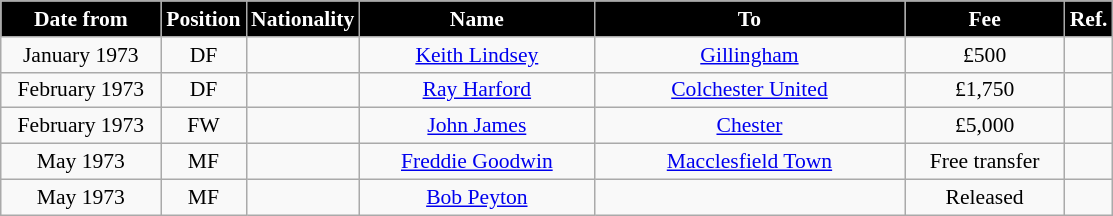<table class="wikitable" style="text-align:center; font-size:90%; ">
<tr>
<th style="background:#000000; color:white; width:100px;">Date from</th>
<th style="background:#000000; color:white; width:50px;">Position</th>
<th style="background:#000000; color:white; width:50px;">Nationality</th>
<th style="background:#000000; color:white; width:150px;">Name</th>
<th style="background:#000000; color:white; width:200px;">To</th>
<th style="background:#000000; color:white; width:100px;">Fee</th>
<th style="background:#000000; color:white; width:25px;">Ref.</th>
</tr>
<tr>
<td>January 1973</td>
<td>DF</td>
<td></td>
<td><a href='#'>Keith Lindsey</a></td>
<td><a href='#'>Gillingham</a></td>
<td>£500</td>
<td></td>
</tr>
<tr>
<td>February 1973</td>
<td>DF</td>
<td></td>
<td><a href='#'>Ray Harford</a></td>
<td><a href='#'>Colchester United</a></td>
<td>£1,750</td>
<td></td>
</tr>
<tr>
<td>February 1973</td>
<td>FW</td>
<td></td>
<td><a href='#'>John James</a></td>
<td><a href='#'>Chester</a></td>
<td>£5,000</td>
<td></td>
</tr>
<tr>
<td>May 1973</td>
<td>MF</td>
<td></td>
<td><a href='#'>Freddie Goodwin</a></td>
<td><a href='#'>Macclesfield Town</a></td>
<td>Free transfer</td>
<td></td>
</tr>
<tr>
<td>May 1973</td>
<td>MF</td>
<td></td>
<td><a href='#'>Bob Peyton</a></td>
<td></td>
<td>Released</td>
<td></td>
</tr>
</table>
